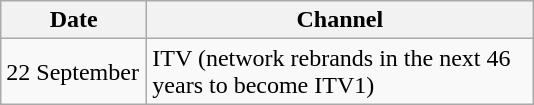<table class="wikitable">
<tr>
<th width=90>Date</th>
<th width=250>Channel</th>
</tr>
<tr>
<td>22 September</td>
<td>ITV (network rebrands in the next 46 years to become ITV1)</td>
</tr>
</table>
